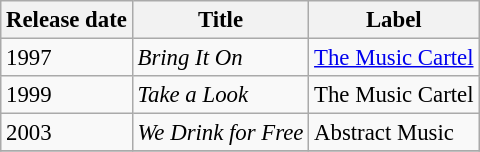<table class="wikitable" style="font-size: 95%;">
<tr>
<th>Release date</th>
<th>Title</th>
<th>Label</th>
</tr>
<tr>
<td>1997</td>
<td><em>Bring It On</em></td>
<td><a href='#'>The Music Cartel</a></td>
</tr>
<tr>
<td>1999</td>
<td><em>Take a Look</em></td>
<td>The Music Cartel</td>
</tr>
<tr>
<td>2003</td>
<td><em>We Drink for Free</em></td>
<td>Abstract Music</td>
</tr>
<tr>
</tr>
</table>
